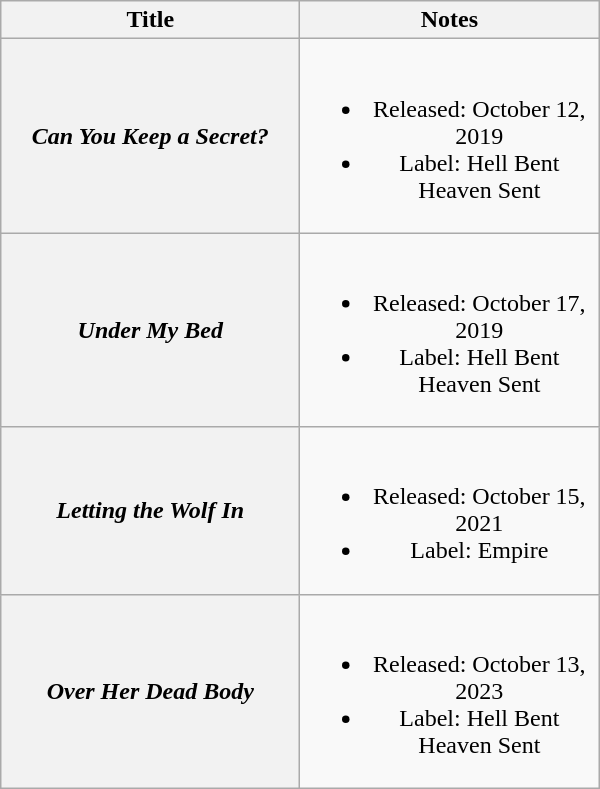<table class="wikitable plainrowheaders" style="text-align:center">
<tr>
<th scope="col" style="width:12em;">Title</th>
<th scope="col" style="width:12em;">Notes</th>
</tr>
<tr>
<th scope="row"><em>Can You Keep a Secret?</em></th>
<td><br><ul><li>Released: October 12, 2019</li><li>Label: Hell Bent Heaven Sent</li></ul></td>
</tr>
<tr>
<th scope="row"><em>Under My Bed</em></th>
<td><br><ul><li>Released: October 17, 2019</li><li>Label: Hell Bent Heaven Sent</li></ul></td>
</tr>
<tr>
<th scope="row"><em>Letting the Wolf In</em></th>
<td><br><ul><li>Released: October 15, 2021</li><li>Label: Empire</li></ul></td>
</tr>
<tr>
<th scope="row"><em>Over Her Dead Body</em></th>
<td><br><ul><li>Released: October 13, 2023</li><li>Label: Hell Bent Heaven Sent</li></ul></td>
</tr>
</table>
